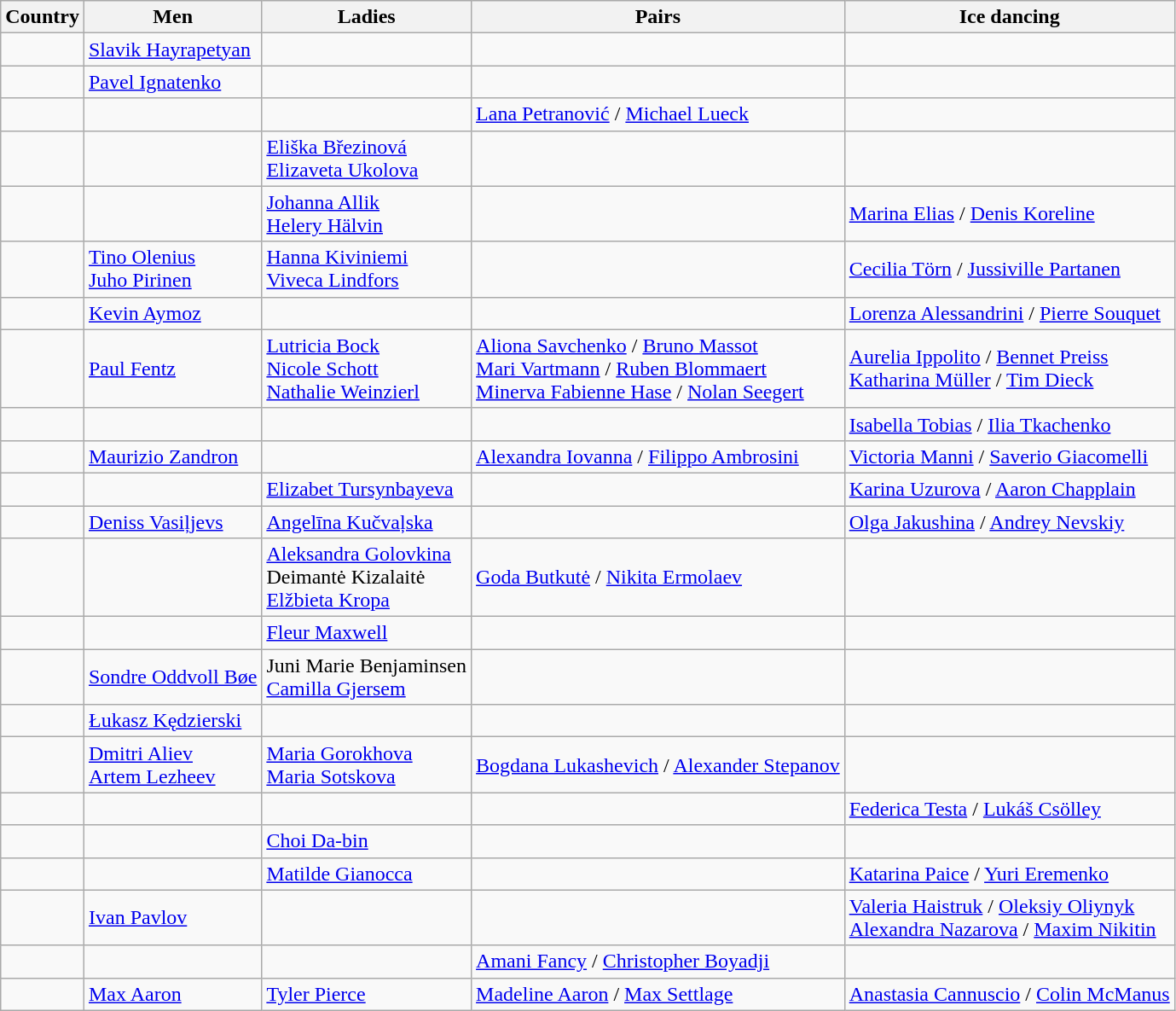<table class="wikitable">
<tr>
<th>Country</th>
<th>Men</th>
<th>Ladies</th>
<th>Pairs</th>
<th>Ice dancing</th>
</tr>
<tr>
<td></td>
<td><a href='#'>Slavik Hayrapetyan</a></td>
<td></td>
<td></td>
<td></td>
</tr>
<tr>
<td></td>
<td><a href='#'>Pavel Ignatenko</a></td>
<td></td>
<td></td>
<td></td>
</tr>
<tr>
<td></td>
<td></td>
<td></td>
<td><a href='#'>Lana Petranović</a> / <a href='#'>Michael Lueck</a></td>
<td></td>
</tr>
<tr>
<td></td>
<td></td>
<td><a href='#'>Eliška Březinová</a> <br> <a href='#'>Elizaveta Ukolova</a></td>
<td></td>
<td></td>
</tr>
<tr>
<td></td>
<td></td>
<td><a href='#'>Johanna Allik</a> <br> <a href='#'>Helery Hälvin</a></td>
<td></td>
<td><a href='#'>Marina Elias</a> / <a href='#'>Denis Koreline</a></td>
</tr>
<tr>
<td></td>
<td><a href='#'>Tino Olenius</a> <br> <a href='#'>Juho Pirinen</a></td>
<td><a href='#'>Hanna Kiviniemi</a> <br> <a href='#'>Viveca Lindfors</a></td>
<td></td>
<td><a href='#'>Cecilia Törn</a> / <a href='#'>Jussiville Partanen</a></td>
</tr>
<tr>
<td></td>
<td><a href='#'>Kevin Aymoz</a></td>
<td></td>
<td></td>
<td><a href='#'>Lorenza Alessandrini</a> / <a href='#'>Pierre Souquet</a></td>
</tr>
<tr>
<td></td>
<td><a href='#'>Paul Fentz</a></td>
<td><a href='#'>Lutricia Bock</a> <br> <a href='#'>Nicole Schott</a> <br> <a href='#'>Nathalie Weinzierl</a></td>
<td><a href='#'>Aliona Savchenko</a> / <a href='#'>Bruno Massot</a> <br> <a href='#'>Mari Vartmann</a> / <a href='#'>Ruben Blommaert</a> <br> <a href='#'>Minerva Fabienne Hase</a> / <a href='#'>Nolan Seegert</a></td>
<td><a href='#'>Aurelia Ippolito</a> / <a href='#'>Bennet Preiss</a> <br> <a href='#'>Katharina Müller</a> / <a href='#'>Tim Dieck</a></td>
</tr>
<tr>
<td></td>
<td></td>
<td></td>
<td></td>
<td><a href='#'>Isabella Tobias</a> / <a href='#'>Ilia Tkachenko</a></td>
</tr>
<tr>
<td></td>
<td><a href='#'>Maurizio Zandron</a></td>
<td></td>
<td><a href='#'>Alexandra Iovanna</a> / <a href='#'>Filippo Ambrosini</a></td>
<td><a href='#'>Victoria Manni</a> / <a href='#'>Saverio Giacomelli</a></td>
</tr>
<tr>
<td></td>
<td></td>
<td><a href='#'>Elizabet Tursynbayeva</a></td>
<td></td>
<td><a href='#'>Karina Uzurova</a> / <a href='#'>Aaron Chapplain</a></td>
</tr>
<tr>
<td></td>
<td><a href='#'>Deniss Vasiļjevs</a></td>
<td><a href='#'>Angelīna Kučvaļska</a></td>
<td></td>
<td><a href='#'>Olga Jakushina</a> / <a href='#'>Andrey Nevskiy</a></td>
</tr>
<tr>
<td></td>
<td></td>
<td><a href='#'>Aleksandra Golovkina</a> <br> Deimantė Kizalaitė <br> <a href='#'>Elžbieta Kropa</a></td>
<td><a href='#'>Goda Butkutė</a> / <a href='#'>Nikita Ermolaev</a></td>
<td></td>
</tr>
<tr>
<td></td>
<td></td>
<td><a href='#'>Fleur Maxwell</a></td>
<td></td>
<td></td>
</tr>
<tr>
<td></td>
<td><a href='#'>Sondre Oddvoll Bøe</a></td>
<td>Juni Marie Benjaminsen <br> <a href='#'>Camilla Gjersem</a></td>
<td></td>
<td></td>
</tr>
<tr>
<td></td>
<td><a href='#'>Łukasz Kędzierski</a></td>
<td></td>
<td></td>
<td></td>
</tr>
<tr>
<td></td>
<td><a href='#'>Dmitri Aliev</a> <br> <a href='#'>Artem Lezheev</a></td>
<td><a href='#'>Maria Gorokhova</a> <br> <a href='#'>Maria Sotskova</a></td>
<td><a href='#'>Bogdana Lukashevich</a> / <a href='#'>Alexander Stepanov</a></td>
<td></td>
</tr>
<tr>
<td></td>
<td></td>
<td></td>
<td></td>
<td><a href='#'>Federica Testa</a> / <a href='#'>Lukáš Csölley</a></td>
</tr>
<tr>
<td></td>
<td></td>
<td><a href='#'>Choi Da-bin</a></td>
<td></td>
<td></td>
</tr>
<tr>
<td></td>
<td></td>
<td><a href='#'>Matilde Gianocca</a></td>
<td></td>
<td><a href='#'>Katarina Paice</a> / <a href='#'>Yuri Eremenko</a></td>
</tr>
<tr>
<td></td>
<td><a href='#'>Ivan Pavlov</a></td>
<td></td>
<td></td>
<td><a href='#'>Valeria Haistruk</a> / <a href='#'>Oleksiy Oliynyk</a> <br> <a href='#'>Alexandra Nazarova</a> / <a href='#'>Maxim Nikitin</a></td>
</tr>
<tr>
<td></td>
<td></td>
<td></td>
<td><a href='#'>Amani Fancy</a> / <a href='#'>Christopher Boyadji</a></td>
<td></td>
</tr>
<tr>
<td></td>
<td><a href='#'>Max Aaron</a></td>
<td><a href='#'>Tyler Pierce</a></td>
<td><a href='#'>Madeline Aaron</a> / <a href='#'>Max Settlage</a></td>
<td><a href='#'>Anastasia Cannuscio</a> / <a href='#'>Colin McManus</a></td>
</tr>
</table>
